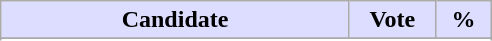<table class="wikitable">
<tr>
<th style="background:#ddf; width:225px;">Candidate</th>
<th style="background:#ddf; width:50px;">Vote</th>
<th style="background:#ddf; width:30px;">%</th>
</tr>
<tr>
</tr>
<tr>
</tr>
</table>
